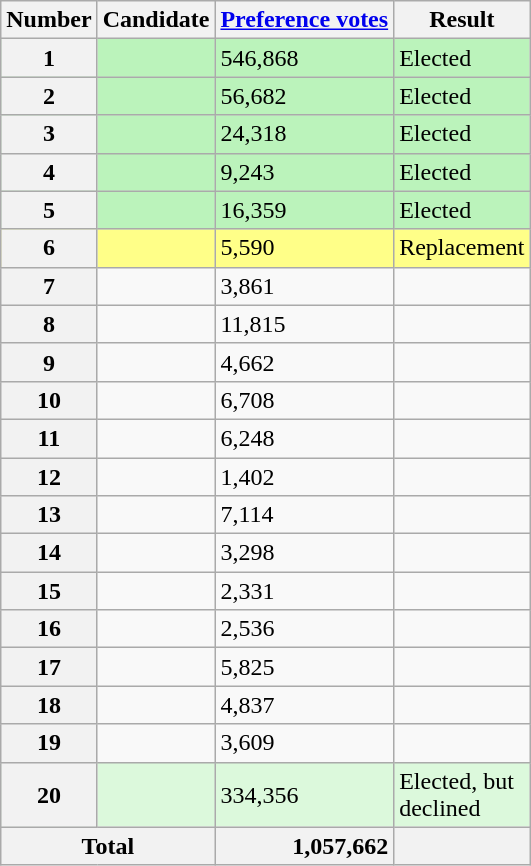<table class="wikitable sortable" >
<tr>
<th scope="col">Number</th>
<th scope="col">Candidate</th>
<th scope="col"><a href='#'>Preference votes</a></th>
<th scope="col">Result</th>
</tr>
<tr bgcolor=bbf3bb>
<th scope="row">1</th>
<td style="text-align:left"></td>
<td>546,868</td>
<td>Elected</td>
</tr>
<tr bgcolor=bbf3bb>
<th scope="row">2</th>
<td style="text-align:left"></td>
<td>56,682</td>
<td>Elected</td>
</tr>
<tr bgcolor=bbf3bb>
<th scope="row">3</th>
<td style="text-align:left"></td>
<td>24,318</td>
<td>Elected</td>
</tr>
<tr bgcolor=bbf3bb>
<th scope="row">4</th>
<td style="text-align:left"></td>
<td>9,243</td>
<td>Elected</td>
</tr>
<tr bgcolor=bbf3bb>
<th scope="row">5</th>
<td style="text-align:left"></td>
<td>16,359</td>
<td>Elected</td>
</tr>
<tr bgcolor=#FF8>
<th scope="row">6</th>
<td style="text-align:left"></td>
<td>5,590</td>
<td>Replacement</td>
</tr>
<tr>
<th scope="row">7</th>
<td style="text-align:left"></td>
<td>3,861</td>
<td></td>
</tr>
<tr>
<th scope="row">8</th>
<td style="text-align:left"></td>
<td>11,815</td>
<td></td>
</tr>
<tr>
<th scope="row">9</th>
<td style="text-align:left"></td>
<td>4,662</td>
<td></td>
</tr>
<tr>
<th scope="row">10</th>
<td style="text-align:left"></td>
<td>6,708</td>
<td></td>
</tr>
<tr>
<th scope="row">11</th>
<td style="text-align:left"></td>
<td>6,248</td>
<td></td>
</tr>
<tr>
<th scope="row">12</th>
<td style="text-align:left"></td>
<td>1,402</td>
<td></td>
</tr>
<tr>
<th scope="row">13</th>
<td style="text-align:left"></td>
<td>7,114</td>
<td></td>
</tr>
<tr>
<th scope="row">14</th>
<td style="text-align:left"></td>
<td>3,298</td>
<td></td>
</tr>
<tr>
<th scope="row">15</th>
<td style="text-align:left"></td>
<td>2,331</td>
<td></td>
</tr>
<tr>
<th scope="row">16</th>
<td style="text-align:left"></td>
<td>2,536</td>
<td></td>
</tr>
<tr>
<th scope="row">17</th>
<td style="text-align:left"></td>
<td>5,825</td>
<td></td>
</tr>
<tr>
<th scope="row">18</th>
<td style="text-align:left"></td>
<td>4,837</td>
<td></td>
</tr>
<tr>
<th scope="row">19</th>
<td style="text-align:left"></td>
<td>3,609</td>
<td></td>
</tr>
<tr bgcolor=dcf9dc>
<th scope="row">20</th>
<td style="text-align:left"></td>
<td>334,356</td>
<td>Elected, but<br>declined</td>
</tr>
<tr class="sortbottom">
<th scope="row"  colspan="2">Total</th>
<th style="text-align:right">1,057,662</th>
<th></th>
</tr>
</table>
